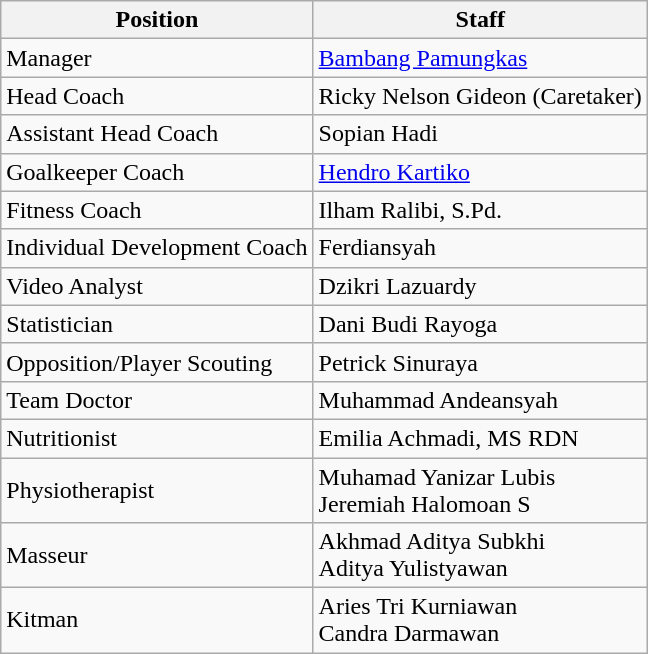<table class="wikitable">
<tr>
<th>Position</th>
<th>Staff</th>
</tr>
<tr>
<td>Manager</td>
<td> <a href='#'>Bambang Pamungkas</a></td>
</tr>
<tr>
<td>Head Coach</td>
<td> Ricky Nelson Gideon (Caretaker)</td>
</tr>
<tr>
<td>Assistant Head Coach</td>
<td> Sopian Hadi</td>
</tr>
<tr>
<td>Goalkeeper Coach</td>
<td> <a href='#'>Hendro Kartiko</a></td>
</tr>
<tr>
<td>Fitness Coach</td>
<td> Ilham Ralibi, S.Pd.</td>
</tr>
<tr>
<td>Individual Development Coach</td>
<td> Ferdiansyah</td>
</tr>
<tr>
<td>Video Analyst</td>
<td> Dzikri Lazuardy</td>
</tr>
<tr>
<td>Statistician</td>
<td> Dani Budi Rayoga</td>
</tr>
<tr>
<td>Opposition/Player Scouting</td>
<td> Petrick Sinuraya</td>
</tr>
<tr>
<td>Team Doctor</td>
<td> Muhammad Andeansyah</td>
</tr>
<tr>
<td>Nutritionist</td>
<td> Emilia Achmadi, MS RDN</td>
</tr>
<tr>
<td>Physiotherapist</td>
<td> Muhamad Yanizar Lubis <br>  Jeremiah Halomoan S</td>
</tr>
<tr>
<td>Masseur</td>
<td> Akhmad Aditya Subkhi <br>  Aditya Yulistyawan</td>
</tr>
<tr>
<td>Kitman</td>
<td> Aries Tri Kurniawan <br>  Candra Darmawan</td>
</tr>
</table>
